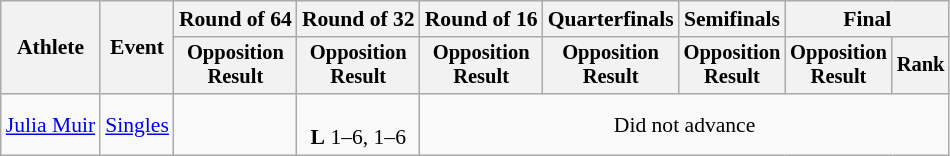<table class="wikitable" style="font-size:90%">
<tr>
<th rowspan="2">Athlete</th>
<th rowspan="2">Event</th>
<th>Round of 64</th>
<th>Round of 32</th>
<th>Round of 16</th>
<th>Quarterfinals</th>
<th>Semifinals</th>
<th colspan=2>Final</th>
</tr>
<tr style="font-size:95%">
<th>Opposition<br>Result</th>
<th>Opposition<br>Result</th>
<th>Opposition<br>Result</th>
<th>Opposition<br>Result</th>
<th>Opposition<br>Result</th>
<th>Opposition<br>Result</th>
<th>Rank</th>
</tr>
<tr align=center>
<td align=left><a href='#'>Julia Muir</a></td>
<td align=left><a href='#'>Singles</a></td>
<td></td>
<td><br><strong>L</strong> 1–6, 1–6</td>
<td colspan=5>Did not advance</td>
</tr>
</table>
